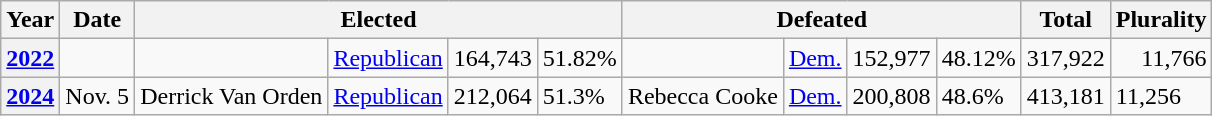<table class=wikitable>
<tr>
<th>Year</th>
<th>Date</th>
<th ! colspan="4">Elected</th>
<th ! colspan="4">Defeated</th>
<th>Total</th>
<th>Plurality</th>
</tr>
<tr>
<th valign="top"><a href='#'>2022</a></th>
<td valign="top"></td>
<td valign="top"></td>
<td valign="top" ><a href='#'>Republican</a></td>
<td valign="top" align="right">164,743</td>
<td valign="top" align="right">51.82%</td>
<td valign="top"></td>
<td valign="top" ><a href='#'>Dem.</a></td>
<td valign="top" align="right">152,977</td>
<td valign="top" align="right">48.12%</td>
<td valign="top" align="right">317,922</td>
<td valign="top" align="right">11,766</td>
</tr>
<tr>
<th><a href='#'>2024</a></th>
<td>Nov. 5</td>
<td>Derrick Van Orden</td>
<td valign="top" ><a href='#'>Republican</a></td>
<td>212,064</td>
<td>51.3%</td>
<td>Rebecca Cooke</td>
<td valign="top" ><a href='#'>Dem.</a></td>
<td>200,808</td>
<td>48.6%</td>
<td>413,181</td>
<td>11,256</td>
</tr>
</table>
